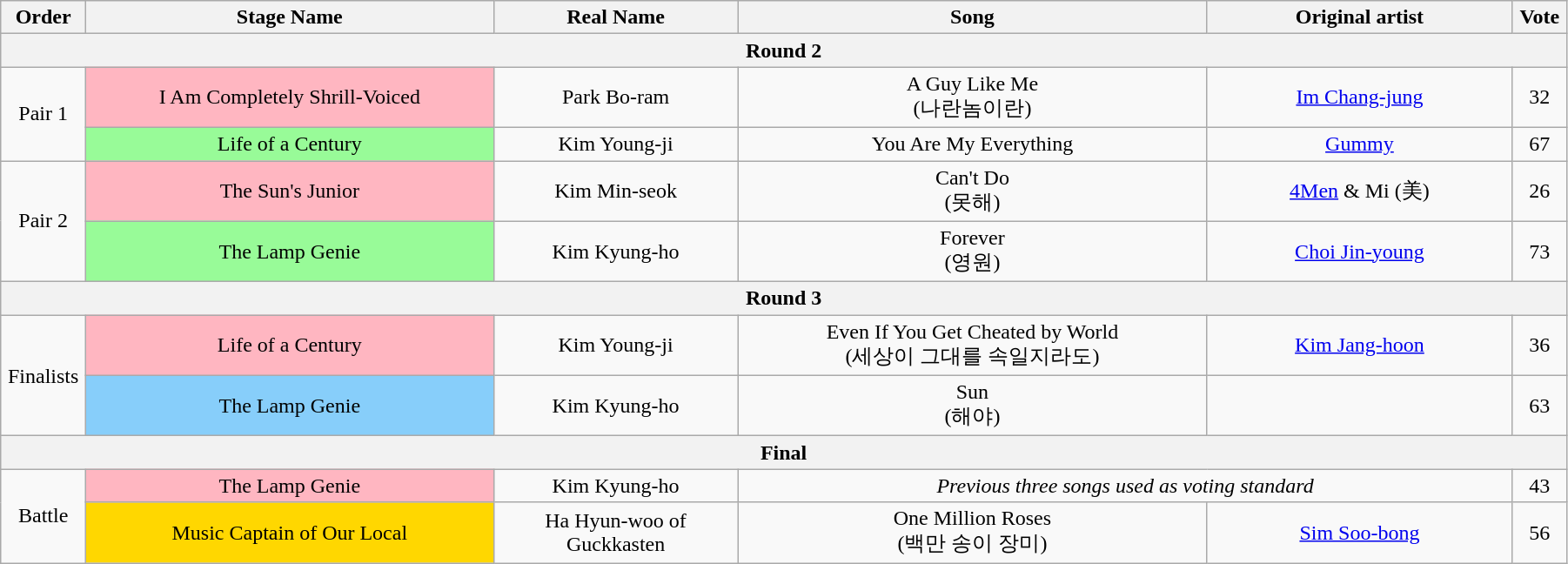<table class="wikitable" style="text-align:center; width:95%;">
<tr>
<th style="width:1%;">Order</th>
<th style="width:20%;">Stage Name</th>
<th style="width:12%;">Real Name</th>
<th style="width:23%;">Song</th>
<th style="width:15%;">Original artist</th>
<th style="width:1%;">Vote</th>
</tr>
<tr>
<th colspan=6>Round 2</th>
</tr>
<tr>
<td rowspan=2>Pair 1</td>
<td bgcolor="lightpink">I Am Completely Shrill-Voiced</td>
<td>Park Bo-ram</td>
<td>A Guy Like Me<br>(나란놈이란)</td>
<td><a href='#'>Im Chang-jung</a></td>
<td>32</td>
</tr>
<tr>
<td bgcolor="palegreen">Life of a Century</td>
<td>Kim Young-ji</td>
<td>You Are My Everything</td>
<td><a href='#'>Gummy</a></td>
<td>67</td>
</tr>
<tr>
<td rowspan=2>Pair 2</td>
<td bgcolor="lightpink">The Sun's Junior</td>
<td>Kim Min-seok</td>
<td>Can't Do<br>(못해)</td>
<td><a href='#'>4Men</a> & Mi (美)</td>
<td>26</td>
</tr>
<tr>
<td bgcolor="palegreen">The Lamp Genie</td>
<td>Kim Kyung-ho</td>
<td>Forever<br>(영원)</td>
<td><a href='#'>Choi Jin-young</a></td>
<td>73</td>
</tr>
<tr>
<th colspan=6>Round 3</th>
</tr>
<tr>
<td rowspan=2>Finalists</td>
<td bgcolor="lightpink">Life of a Century</td>
<td>Kim Young-ji</td>
<td>Even If You Get Cheated by World<br>(세상이 그대를 속일지라도)</td>
<td><a href='#'>Kim Jang-hoon</a></td>
<td>36</td>
</tr>
<tr>
<td bgcolor="lightskyblue">The Lamp Genie</td>
<td>Kim Kyung-ho</td>
<td>Sun<br>(해야)</td>
<td></td>
<td>63</td>
</tr>
<tr>
<th colspan=6>Final</th>
</tr>
<tr>
<td rowspan=2>Battle</td>
<td bgcolor="lightpink">The Lamp Genie</td>
<td>Kim Kyung-ho</td>
<td colspan=2><em>Previous three songs used as voting standard</em></td>
<td>43</td>
</tr>
<tr>
<td bgcolor="gold">Music Captain of Our Local</td>
<td>Ha Hyun-woo of Guckkasten</td>
<td>One Million Roses<br>(백만 송이 장미)</td>
<td><a href='#'>Sim Soo-bong</a></td>
<td>56</td>
</tr>
</table>
